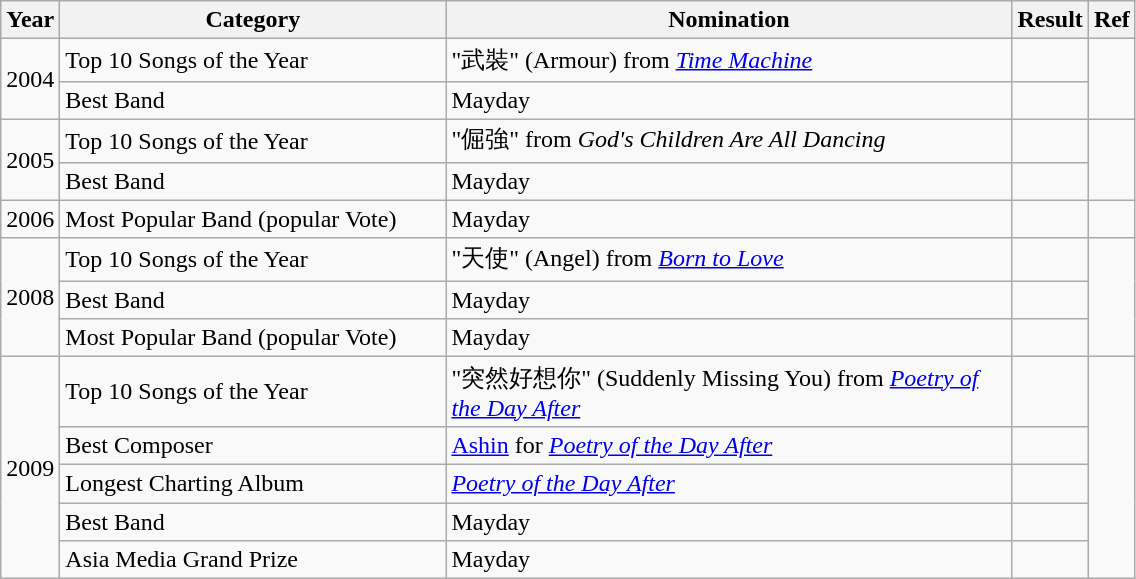<table class="wikitable">
<tr>
<th>Year</th>
<th width="250">Category</th>
<th width="370">Nomination</th>
<th>Result</th>
<th>Ref</th>
</tr>
<tr>
<td rowspan="2">2004</td>
<td>Top 10 Songs of the Year</td>
<td>"武裝" (Armour) from <em><a href='#'>Time Machine</a></em></td>
<td></td>
<td rowspan="2" align="center"></td>
</tr>
<tr>
<td>Best Band</td>
<td>Mayday</td>
<td></td>
</tr>
<tr>
<td rowspan="2">2005</td>
<td>Top 10 Songs of the Year</td>
<td>"倔強" from <em>God's Children Are All Dancing</em></td>
<td></td>
<td rowspan="2" align="center"></td>
</tr>
<tr>
<td>Best Band</td>
<td>Mayday</td>
<td></td>
</tr>
<tr>
<td>2006</td>
<td>Most Popular Band (popular Vote)</td>
<td>Mayday</td>
<td></td>
<td align="center"></td>
</tr>
<tr>
<td rowspan="3">2008</td>
<td>Top 10 Songs of the Year</td>
<td>"天使" (Angel) from <em><a href='#'>Born to Love</a></em></td>
<td></td>
<td rowspan="3" align="center"></td>
</tr>
<tr>
<td>Best Band</td>
<td>Mayday</td>
<td></td>
</tr>
<tr>
<td>Most Popular Band (popular Vote)</td>
<td>Mayday</td>
<td></td>
</tr>
<tr>
<td rowspan="5">2009</td>
<td>Top 10 Songs of the Year</td>
<td>"突然好想你" (Suddenly Missing You) from <em><a href='#'>Poetry of the Day After</a></em></td>
<td></td>
<td rowspan="5" align="center"></td>
</tr>
<tr>
<td>Best Composer</td>
<td><a href='#'>Ashin</a> for <em><a href='#'>Poetry of the Day After</a></em></td>
<td></td>
</tr>
<tr>
<td>Longest Charting Album</td>
<td><em><a href='#'>Poetry of the Day After</a></em></td>
<td></td>
</tr>
<tr>
<td>Best Band</td>
<td>Mayday</td>
<td></td>
</tr>
<tr>
<td>Asia Media Grand Prize</td>
<td>Mayday</td>
<td></td>
</tr>
</table>
